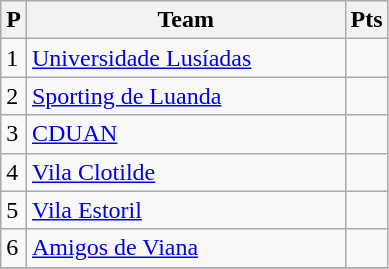<table class="wikitable">
<tr>
<th>P</th>
<th width=205>Team</th>
<th>Pts</th>
</tr>
<tr>
<td>1</td>
<td><a href='#'>Universidade Lusíadas</a></td>
<td></td>
</tr>
<tr>
<td>2</td>
<td><a href='#'>Sporting de Luanda</a></td>
<td></td>
</tr>
<tr>
<td>3</td>
<td><a href='#'>CDUAN</a></td>
<td></td>
</tr>
<tr>
<td>4</td>
<td><a href='#'>Vila Clotilde</a></td>
<td></td>
</tr>
<tr>
<td>5</td>
<td><a href='#'>Vila Estoril</a></td>
<td></td>
</tr>
<tr>
<td>6</td>
<td><a href='#'>Amigos de Viana</a></td>
<td></td>
</tr>
<tr>
</tr>
</table>
